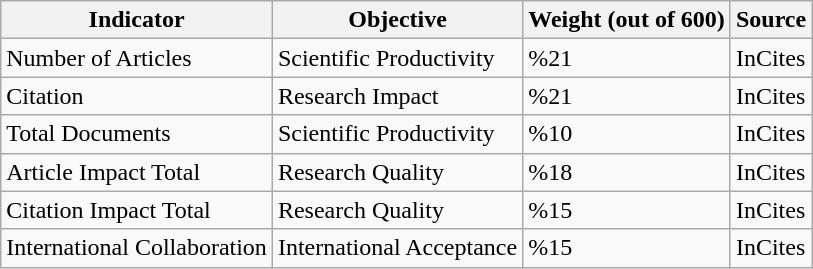<table class="wikitable">
<tr>
<th>Indicator</th>
<th>Objective</th>
<th>Weight (out of 600)</th>
<th>Source</th>
</tr>
<tr>
<td>Number of Articles</td>
<td>Scientific Productivity</td>
<td>%21</td>
<td>InCites</td>
</tr>
<tr>
<td>Citation</td>
<td>Research Impact</td>
<td>%21</td>
<td>InCites</td>
</tr>
<tr>
<td>Total Documents</td>
<td>Scientific Productivity</td>
<td>%10</td>
<td>InCites</td>
</tr>
<tr>
<td>Article Impact Total</td>
<td>Research Quality</td>
<td>%18</td>
<td>InCites</td>
</tr>
<tr>
<td>Citation Impact Total</td>
<td>Research Quality</td>
<td>%15</td>
<td>InCites</td>
</tr>
<tr>
<td>International Collaboration</td>
<td>International Acceptance</td>
<td>%15</td>
<td>InCites</td>
</tr>
</table>
